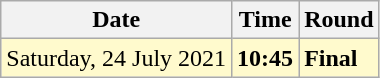<table class="wikitable">
<tr>
<th>Date</th>
<th>Time</th>
<th>Round</th>
</tr>
<tr style=background:lemonchiffon>
<td>Saturday, 24 July 2021</td>
<td><strong>10:45</strong></td>
<td><strong>Final</strong></td>
</tr>
</table>
